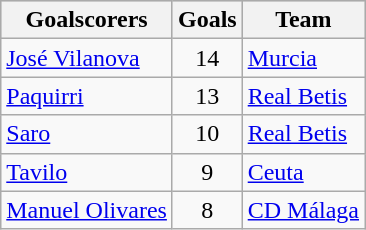<table class="wikitable sortable" class="wikitable">
<tr style="background:#ccc; text-align:center;">
<th>Goalscorers</th>
<th>Goals</th>
<th>Team</th>
</tr>
<tr>
<td> <a href='#'>José Vilanova</a></td>
<td style="text-align:center;">14</td>
<td><a href='#'>Murcia</a></td>
</tr>
<tr>
<td> <a href='#'>Paquirri</a></td>
<td style="text-align:center;">13</td>
<td><a href='#'>Real Betis</a></td>
</tr>
<tr>
<td> <a href='#'>Saro</a></td>
<td style="text-align:center;">10</td>
<td><a href='#'>Real Betis</a></td>
</tr>
<tr>
<td> <a href='#'>Tavilo</a></td>
<td style="text-align:center;">9</td>
<td><a href='#'>Ceuta</a></td>
</tr>
<tr>
<td> <a href='#'>Manuel Olivares</a></td>
<td style="text-align:center;">8</td>
<td><a href='#'>CD Málaga</a></td>
</tr>
</table>
